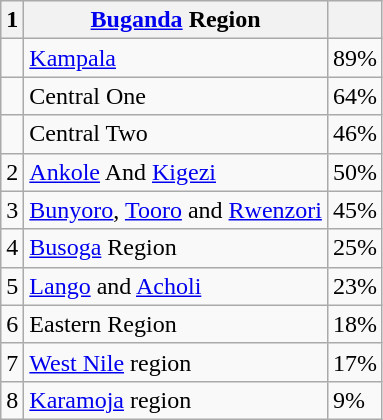<table class="wikitable">
<tr>
<th>1</th>
<th><a href='#'>Buganda</a> Region</th>
<th></th>
</tr>
<tr>
<td></td>
<td><a href='#'>Kampala</a></td>
<td>89%</td>
</tr>
<tr>
<td></td>
<td>Central One</td>
<td>64%</td>
</tr>
<tr>
<td></td>
<td>Central Two</td>
<td>46%</td>
</tr>
<tr>
<td>2</td>
<td><a href='#'>Ankole</a> And <a href='#'>Kigezi</a></td>
<td>50%</td>
</tr>
<tr>
<td>3</td>
<td><a href='#'>Bunyoro</a>, <a href='#'>Tooro</a> and <a href='#'>Rwenzori</a></td>
<td>45%</td>
</tr>
<tr>
<td>4</td>
<td><a href='#'>Busoga</a> Region</td>
<td>25%</td>
</tr>
<tr>
<td>5</td>
<td><a href='#'>Lango</a> and <a href='#'>Acholi</a></td>
<td>23%</td>
</tr>
<tr>
<td>6</td>
<td>Eastern Region</td>
<td>18%</td>
</tr>
<tr>
<td>7</td>
<td><a href='#'>West Nile</a> region</td>
<td>17%</td>
</tr>
<tr>
<td>8</td>
<td><a href='#'>Karamoja</a> region</td>
<td>9%</td>
</tr>
</table>
